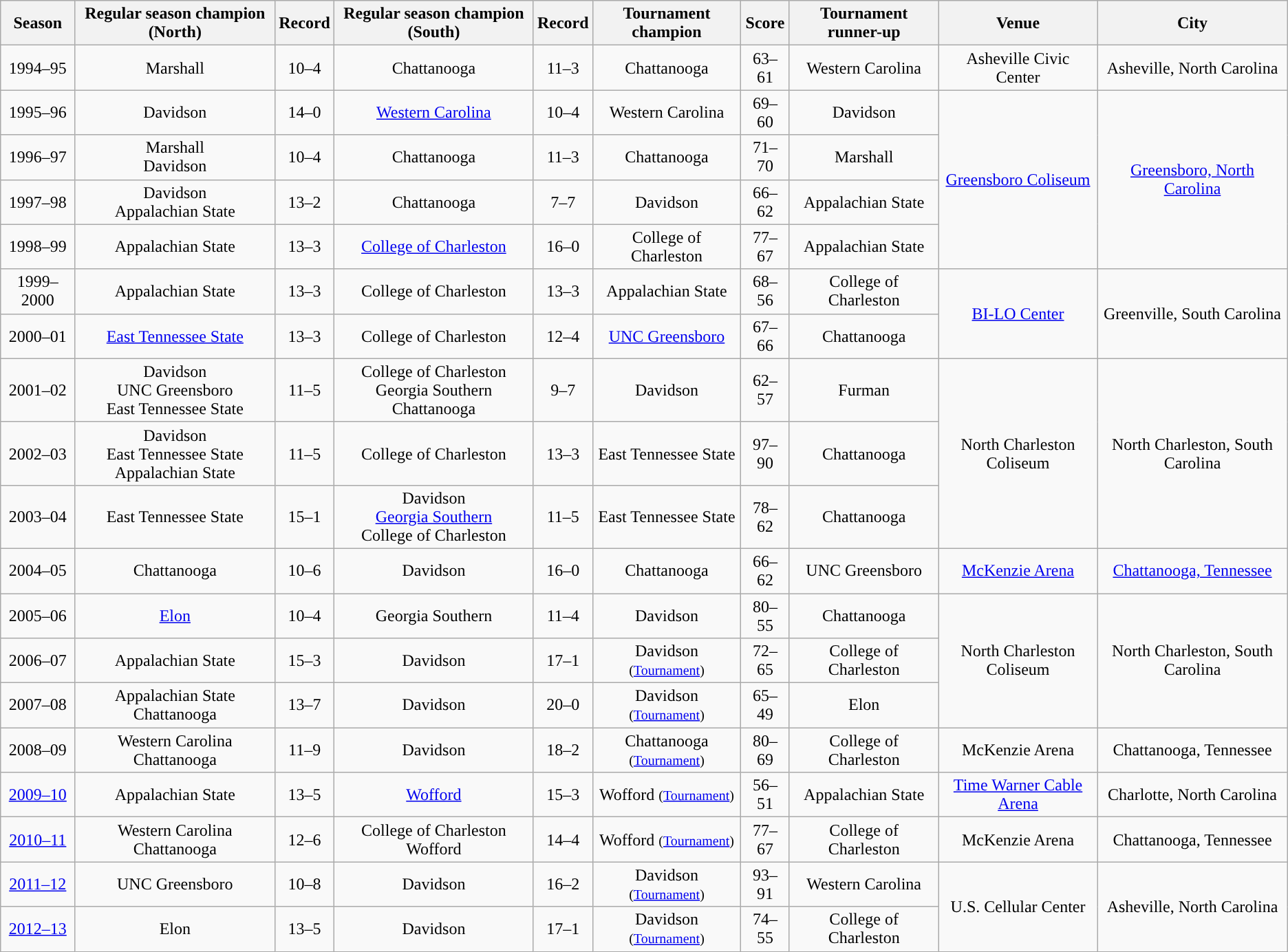<table class="wikitable sortable" style="text-align:center">
<tr>
<th width=px>Season</th>
<th width=px>Regular season champion (North)</th>
<th width=px>Record</th>
<th width=px>Regular season champion (South)</th>
<th width=px>Record</th>
<th width=px>Tournament champion</th>
<th width=px>Score</th>
<th width=px>Tournament runner-up</th>
<th width=px>Venue</th>
<th width=px>City</th>
</tr>
<tr>
<td>1994–95</td>
<td>Marshall</td>
<td>10–4</td>
<td>Chattanooga</td>
<td>11–3</td>
<td>Chattanooga</td>
<td>63–61</td>
<td>Western  Carolina</td>
<td>Asheville Civic Center</td>
<td>Asheville, North Carolina</td>
</tr>
<tr>
<td>1995–96</td>
<td>Davidson</td>
<td>14–0</td>
<td><a href='#'>Western Carolina</a></td>
<td>10–4</td>
<td>Western Carolina</td>
<td>69–60</td>
<td>Davidson</td>
<td rowspan=4><a href='#'>Greensboro Coliseum</a></td>
<td rowspan=4><a href='#'>Greensboro, North Carolina</a></td>
</tr>
<tr>
<td>1996–97</td>
<td>Marshall<br> Davidson</td>
<td>10–4</td>
<td>Chattanooga</td>
<td>11–3</td>
<td>Chattanooga</td>
<td>71–70</td>
<td>Marshall</td>
</tr>
<tr>
<td>1997–98</td>
<td>Davidson<br> Appalachian State</td>
<td>13–2</td>
<td>Chattanooga</td>
<td>7–7</td>
<td>Davidson</td>
<td>66–62</td>
<td>Appalachian  State</td>
</tr>
<tr>
<td>1998–99</td>
<td>Appalachian State</td>
<td>13–3</td>
<td><a href='#'>College of Charleston</a></td>
<td>16–0</td>
<td>College of Charleston</td>
<td>77–67</td>
<td>Appalachian  State</td>
</tr>
<tr>
<td>1999–2000</td>
<td>Appalachian State</td>
<td>13–3</td>
<td>College of Charleston</td>
<td>13–3</td>
<td>Appalachian State</td>
<td>68–56</td>
<td>College  of Charleston</td>
<td rowspan=2><a href='#'>BI-LO Center</a></td>
<td rowspan=2>Greenville, South Carolina</td>
</tr>
<tr>
<td>2000–01</td>
<td><a href='#'>East Tennessee State</a></td>
<td>13–3</td>
<td>College of Charleston</td>
<td>12–4</td>
<td><a href='#'>UNC Greensboro</a></td>
<td>67–66</td>
<td>Chattanooga</td>
</tr>
<tr>
<td>2001–02</td>
<td>Davidson<br> UNC Greensboro<br> East Tennessee State</td>
<td>11–5</td>
<td>College of Charleston<br> Georgia Southern<br> Chattanooga</td>
<td>9–7</td>
<td>Davidson</td>
<td>62–57</td>
<td>Furman</td>
<td rowspan=3>North Charleston Coliseum</td>
<td rowspan=3>North Charleston, South Carolina</td>
</tr>
<tr>
<td>2002–03</td>
<td>Davidson<br> East Tennessee State<br> Appalachian State</td>
<td>11–5</td>
<td>College of Charleston</td>
<td>13–3</td>
<td>East Tennessee State</td>
<td>97–90</td>
<td>Chattanooga</td>
</tr>
<tr>
<td>2003–04</td>
<td>East Tennessee State</td>
<td>15–1</td>
<td>Davidson<br> <a href='#'>Georgia Southern</a><br> College of Charleston</td>
<td>11–5</td>
<td>East Tennessee State</td>
<td>78–62</td>
<td>Chattanooga</td>
</tr>
<tr>
<td>2004–05</td>
<td>Chattanooga</td>
<td>10–6</td>
<td>Davidson</td>
<td>16–0</td>
<td>Chattanooga</td>
<td>66–62</td>
<td>UNC  Greensboro</td>
<td><a href='#'>McKenzie Arena</a></td>
<td><a href='#'>Chattanooga, Tennessee</a></td>
</tr>
<tr>
<td>2005–06</td>
<td><a href='#'>Elon</a></td>
<td>10–4</td>
<td>Georgia Southern</td>
<td>11–4</td>
<td>Davidson</td>
<td>80–55</td>
<td>Chattanooga</td>
<td rowspan=3>North Charleston Coliseum</td>
<td rowspan=3>North Charleston, South Carolina</td>
</tr>
<tr>
<td>2006–07</td>
<td>Appalachian State</td>
<td>15–3</td>
<td>Davidson</td>
<td>17–1</td>
<td>Davidson <small>(<a href='#'>Tournament</a>)</small></td>
<td>72–65</td>
<td>College of Charleston</td>
</tr>
<tr>
<td>2007–08</td>
<td>Appalachian State<br> Chattanooga</td>
<td>13–7</td>
<td>Davidson</td>
<td>20–0</td>
<td>Davidson <small>(<a href='#'>Tournament</a>)</small></td>
<td>65–49</td>
<td>Elon</td>
</tr>
<tr>
<td>2008–09</td>
<td>Western Carolina<br> Chattanooga</td>
<td>11–9</td>
<td>Davidson</td>
<td>18–2</td>
<td>Chattanooga <small>(<a href='#'>Tournament</a>)</small></td>
<td>80–69</td>
<td>College  of Charleston</td>
<td>McKenzie Arena</td>
<td>Chattanooga, Tennessee</td>
</tr>
<tr>
<td><a href='#'>2009–10</a></td>
<td>Appalachian State</td>
<td>13–5</td>
<td><a href='#'>Wofford</a></td>
<td>15–3</td>
<td>Wofford <small>(<a href='#'>Tournament</a>)</small></td>
<td>56–51</td>
<td>Appalachian  State</td>
<td><a href='#'>Time Warner Cable Arena</a></td>
<td>Charlotte, North Carolina</td>
</tr>
<tr>
<td><a href='#'>2010–11</a></td>
<td>Western Carolina<br> Chattanooga</td>
<td>12–6</td>
<td>College of Charleston<br> Wofford</td>
<td>14–4</td>
<td>Wofford <small>(<a href='#'>Tournament</a>)</small></td>
<td>77–67</td>
<td>College  of Charleston</td>
<td>McKenzie Arena</td>
<td>Chattanooga, Tennessee</td>
</tr>
<tr>
<td><a href='#'>2011–12</a></td>
<td>UNC Greensboro</td>
<td>10–8</td>
<td>Davidson</td>
<td>16–2</td>
<td>Davidson <small>(<a href='#'>Tournament</a>)</small></td>
<td>93–91</td>
<td>Western  Carolina</td>
<td rowspan=2>U.S. Cellular Center</td>
<td rowspan=2>Asheville, North Carolina</td>
</tr>
<tr>
<td><a href='#'>2012–13</a></td>
<td>Elon</td>
<td>13–5</td>
<td>Davidson</td>
<td>17–1</td>
<td>Davidson <small>(<a href='#'>Tournament</a>)</small></td>
<td>74–55</td>
<td>College of Charleston</td>
</tr>
</table>
